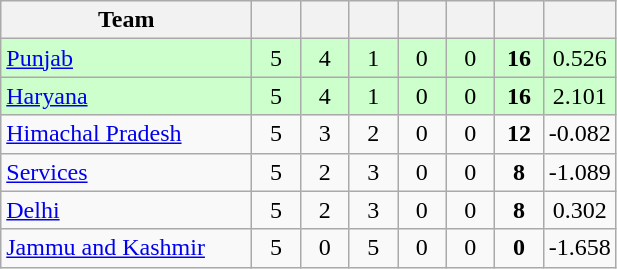<table class="wikitable" style="text-align:center">
<tr>
<th style="width:160px">Team</th>
<th style="width:25px"></th>
<th style="width:25px"></th>
<th style="width:25px"></th>
<th style="width:25px"></th>
<th style="width:25px"></th>
<th style="width:25px"></th>
<th style="width:25px"></th>
</tr>
<tr style="background:#cfc;">
<td style="text-align:left"><a href='#'>Punjab</a> </td>
<td>5</td>
<td>4</td>
<td>1</td>
<td>0</td>
<td>0</td>
<td><strong>16</strong></td>
<td>0.526</td>
</tr>
<tr style="background:#cfc;">
<td style="text-align:left"><a href='#'>Haryana</a></td>
<td>5</td>
<td>4</td>
<td>1</td>
<td>0</td>
<td>0</td>
<td><strong>16</strong></td>
<td>2.101</td>
</tr>
<tr>
<td style="text-align:left"><a href='#'>Himachal Pradesh</a></td>
<td>5</td>
<td>3</td>
<td>2</td>
<td>0</td>
<td>0</td>
<td><strong>12</strong></td>
<td>-0.082</td>
</tr>
<tr>
<td style="text-align:left"><a href='#'>Services</a> </td>
<td>5</td>
<td>2</td>
<td>3</td>
<td>0</td>
<td>0</td>
<td><strong>8</strong></td>
<td>-1.089</td>
</tr>
<tr>
<td style="text-align:left"><a href='#'>Delhi</a></td>
<td>5</td>
<td>2</td>
<td>3</td>
<td>0</td>
<td>0</td>
<td><strong>8</strong></td>
<td>0.302</td>
</tr>
<tr>
<td style="text-align:left"><a href='#'>Jammu and Kashmir</a></td>
<td>5</td>
<td>0</td>
<td>5</td>
<td>0</td>
<td>0</td>
<td><strong>0</strong></td>
<td>-1.658</td>
</tr>
</table>
